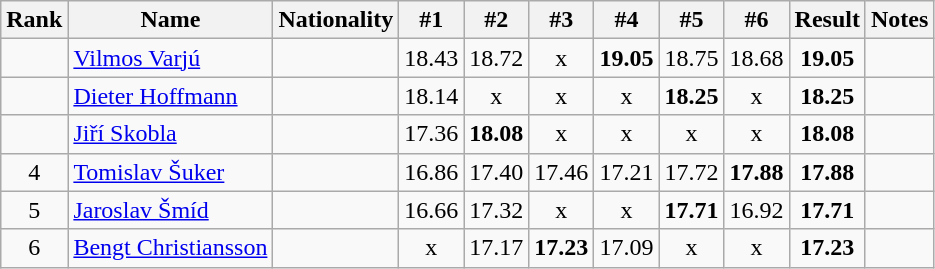<table class="wikitable sortable" style="text-align:center">
<tr>
<th>Rank</th>
<th>Name</th>
<th>Nationality</th>
<th>#1</th>
<th>#2</th>
<th>#3</th>
<th>#4</th>
<th>#5</th>
<th>#6</th>
<th>Result</th>
<th>Notes</th>
</tr>
<tr>
<td></td>
<td align="left"><a href='#'>Vilmos Varjú</a></td>
<td align=left></td>
<td>18.43</td>
<td>18.72</td>
<td>x</td>
<td><strong>19.05</strong></td>
<td>18.75</td>
<td>18.68</td>
<td><strong>19.05</strong></td>
<td></td>
</tr>
<tr>
<td></td>
<td align="left"><a href='#'>Dieter Hoffmann</a></td>
<td align=left></td>
<td>18.14</td>
<td>x</td>
<td>x</td>
<td>x</td>
<td><strong>18.25</strong></td>
<td>x</td>
<td><strong>18.25</strong></td>
<td></td>
</tr>
<tr>
<td></td>
<td align="left"><a href='#'>Jiří Skobla</a></td>
<td align=left></td>
<td>17.36</td>
<td><strong>18.08</strong></td>
<td>x</td>
<td>x</td>
<td>x</td>
<td>x</td>
<td><strong>18.08</strong></td>
<td></td>
</tr>
<tr>
<td>4</td>
<td align="left"><a href='#'>Tomislav Šuker</a></td>
<td align=left></td>
<td>16.86</td>
<td>17.40</td>
<td>17.46</td>
<td>17.21</td>
<td>17.72</td>
<td><strong>17.88</strong></td>
<td><strong>17.88</strong></td>
<td></td>
</tr>
<tr>
<td>5</td>
<td align="left"><a href='#'>Jaroslav Šmíd</a></td>
<td align=left></td>
<td>16.66</td>
<td>17.32</td>
<td>x</td>
<td>x</td>
<td><strong>17.71</strong></td>
<td>16.92</td>
<td><strong>17.71</strong></td>
<td></td>
</tr>
<tr>
<td>6</td>
<td align="left"><a href='#'>Bengt Christiansson</a></td>
<td align=left></td>
<td>x</td>
<td>17.17</td>
<td><strong>17.23</strong></td>
<td>17.09</td>
<td>x</td>
<td>x</td>
<td><strong>17.23</strong></td>
<td></td>
</tr>
</table>
